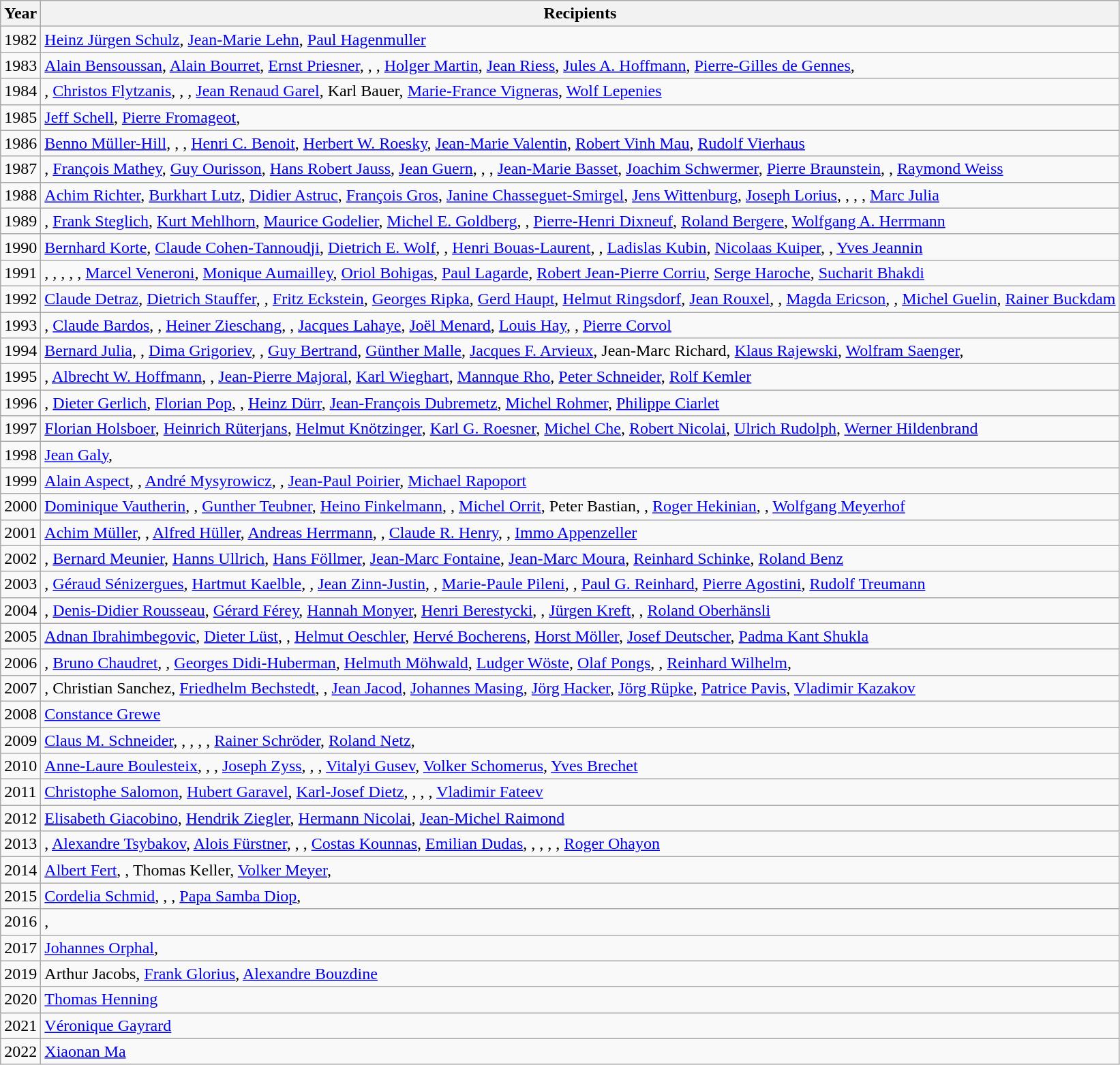<table class="wikitable">
<tr>
<th>Year</th>
<th>Recipients</th>
</tr>
<tr>
<td>1982</td>
<td><a href='#'>Heinz Jürgen Schulz</a>, <a href='#'>Jean-Marie Lehn</a>, <a href='#'>Paul Hagenmuller</a></td>
</tr>
<tr>
<td>1983</td>
<td><a href='#'>Alain Bensoussan</a>, <a href='#'>Alain Bourret</a>, <a href='#'>Ernst Priesner</a>, , , <a href='#'>Holger Martin</a>, <a href='#'>Jean Riess</a>, <a href='#'>Jules A. Hoffmann</a>, <a href='#'>Pierre-Gilles de Gennes</a>, </td>
</tr>
<tr>
<td>1984</td>
<td>, <a href='#'>Christos Flytzanis</a>, , , <a href='#'>Jean Renaud Garel</a>, Karl Bauer, <a href='#'>Marie-France Vigneras</a>, <a href='#'>Wolf Lepenies</a></td>
</tr>
<tr>
<td>1985</td>
<td><a href='#'>Jeff Schell</a>, <a href='#'>Pierre Fromageot</a>, </td>
</tr>
<tr>
<td>1986</td>
<td><a href='#'>Benno Müller-Hill</a>, , , <a href='#'>Henri C. Benoit</a>, <a href='#'>Herbert W. Roesky</a>, <a href='#'>Jean-Marie Valentin</a>, <a href='#'>Robert Vinh Mau</a>, <a href='#'>Rudolf Vierhaus</a></td>
</tr>
<tr>
<td>1987</td>
<td>, <a href='#'>François Mathey</a>, <a href='#'>Guy Ourisson</a>, <a href='#'>Hans Robert Jauss</a>, <a href='#'>Jean Guern</a>, , , <a href='#'>Jean-Marie Basset</a>, <a href='#'>Joachim Schwermer</a>, <a href='#'>Pierre Braunstein</a>, , <a href='#'>Raymond Weiss</a></td>
</tr>
<tr>
<td>1988</td>
<td><a href='#'>Achim Richter</a>, <a href='#'>Burkhart Lutz</a>, <a href='#'>Didier Astruc</a>, <a href='#'>François Gros</a>, <a href='#'>Janine Chasseguet-Smirgel</a>, <a href='#'>Jens Wittenburg</a>, <a href='#'>Joseph Lorius</a>, , , , <a href='#'>Marc Julia</a></td>
</tr>
<tr>
<td>1989</td>
<td>, <a href='#'>Frank Steglich</a>, <a href='#'>Kurt Mehlhorn</a>, <a href='#'>Maurice Godelier</a>, <a href='#'>Michel E. Goldberg</a>, , <a href='#'>Pierre-Henri Dixneuf</a>, <a href='#'>Roland Bergere</a>, <a href='#'>Wolfgang A. Herrmann</a></td>
</tr>
<tr>
<td>1990</td>
<td><a href='#'>Bernhard Korte</a>, <a href='#'>Claude Cohen-Tannoudji</a>, <a href='#'>Dietrich E. Wolf</a>, , <a href='#'>Henri Bouas-Laurent</a>, , <a href='#'>Ladislas Kubin</a>, <a href='#'>Nicolaas Kuiper</a>, , <a href='#'>Yves Jeannin</a></td>
</tr>
<tr>
<td>1991</td>
<td>, , , , , <a href='#'>Marcel Veneroni</a>, <a href='#'>Monique Aumailley</a>, <a href='#'>Oriol Bohigas</a>, <a href='#'>Paul Lagarde</a>, <a href='#'>Robert Jean-Pierre Corriu</a>, <a href='#'>Serge Haroche</a>, <a href='#'>Sucharit Bhakdi</a></td>
</tr>
<tr>
<td>1992</td>
<td><a href='#'>Claude Detraz</a>, <a href='#'>Dietrich Stauffer</a>, , <a href='#'>Fritz Eckstein</a>, <a href='#'>Georges Ripka</a>, <a href='#'>Gerd Haupt</a>, <a href='#'>Helmut Ringsdorf</a>, <a href='#'>Jean Rouxel</a>, , <a href='#'>Magda Ericson</a>, , <a href='#'>Michel Guelin</a>, <a href='#'>Rainer Buckdam</a></td>
</tr>
<tr>
<td>1993</td>
<td>, <a href='#'>Claude Bardos</a>, , <a href='#'>Heiner Zieschang</a>, , <a href='#'>Jacques Lahaye</a>, <a href='#'>Joël Menard</a>, <a href='#'>Louis Hay</a>, , <a href='#'>Pierre Corvol</a></td>
</tr>
<tr>
<td>1994</td>
<td><a href='#'>Bernard Julia</a>, , <a href='#'>Dima Grigoriev</a>, , <a href='#'>Guy Bertrand</a>, <a href='#'>Günther Malle</a>, <a href='#'>Jacques F. Arvieux</a>, Jean-Marc Richard, <a href='#'>Klaus Rajewski</a>, <a href='#'>Wolfram Saenger</a>, </td>
</tr>
<tr>
<td>1995</td>
<td>, <a href='#'>Albrecht W. Hoffmann</a>, , <a href='#'>Jean-Pierre Majoral</a>, <a href='#'>Karl Wieghart</a>, <a href='#'>Mannque Rho</a>, <a href='#'>Peter Schneider</a>, <a href='#'>Rolf Kemler</a></td>
</tr>
<tr>
<td>1996</td>
<td>, <a href='#'>Dieter Gerlich</a>, <a href='#'>Florian Pop</a>, , <a href='#'>Heinz Dürr</a>, <a href='#'>Jean-François Dubremetz</a>, <a href='#'>Michel Rohmer</a>, <a href='#'>Philippe Ciarlet</a></td>
</tr>
<tr>
<td>1997</td>
<td><a href='#'>Florian Holsboer</a>, <a href='#'>Heinrich Rüterjans</a>, <a href='#'>Helmut Knötzinger</a>, <a href='#'>Karl G. Roesner</a>, <a href='#'>Michel Che</a>, <a href='#'>Robert Nicolai</a>, <a href='#'>Ulrich Rudolph</a>, <a href='#'>Werner Hildenbrand</a></td>
</tr>
<tr>
<td>1998</td>
<td><a href='#'>Jean Galy</a>, </td>
</tr>
<tr>
<td>1999</td>
<td><a href='#'>Alain Aspect</a>, , <a href='#'>André Mysyrowicz</a>, , <a href='#'>Jean-Paul Poirier</a>, <a href='#'>Michael Rapoport</a></td>
</tr>
<tr>
<td>2000</td>
<td><a href='#'>Dominique Vautherin</a>, , <a href='#'>Gunther Teubner</a>, <a href='#'>Heino Finkelmann</a>, , <a href='#'>Michel Orrit</a>, Peter Bastian, , <a href='#'>Roger Hekinian</a>, , <a href='#'>Wolfgang Meyerhof</a></td>
</tr>
<tr>
<td>2001</td>
<td><a href='#'>Achim Müller</a>, , <a href='#'>Alfred Hüller</a>, <a href='#'>Andreas Herrmann</a>, , <a href='#'>Claude R. Henry</a>, , <a href='#'>Immo Appenzeller</a></td>
</tr>
<tr>
<td>2002</td>
<td>, <a href='#'>Bernard Meunier</a>, <a href='#'>Hanns Ullrich</a>, <a href='#'>Hans Föllmer</a>, <a href='#'>Jean-Marc Fontaine</a>, <a href='#'>Jean-Marc Moura</a>, <a href='#'>Reinhard Schinke</a>, <a href='#'>Roland Benz</a></td>
</tr>
<tr>
<td>2003</td>
<td>, <a href='#'>Géraud Sénizergues</a>, <a href='#'>Hartmut Kaelble</a>, , <a href='#'>Jean Zinn-Justin</a>, , <a href='#'>Marie-Paule Pileni</a>, , <a href='#'>Paul G. Reinhard</a>, <a href='#'>Pierre Agostini</a>, <a href='#'>Rudolf Treumann</a></td>
</tr>
<tr>
<td>2004</td>
<td>, <a href='#'>Denis-Didier Rousseau</a>, <a href='#'>Gérard Férey</a>, <a href='#'>Hannah Monyer</a>, <a href='#'>Henri Berestycki</a>, , <a href='#'>Jürgen Kreft</a>, , <a href='#'>Roland Oberhänsli</a></td>
</tr>
<tr>
<td>2005</td>
<td><a href='#'>Adnan Ibrahimbegovic</a>, <a href='#'>Dieter Lüst</a>, , <a href='#'>Helmut Oeschler</a>, <a href='#'>Hervé Bocherens</a>, <a href='#'>Horst Möller</a>, <a href='#'>Josef Deutscher</a>, <a href='#'>Padma Kant Shukla</a></td>
</tr>
<tr>
<td>2006</td>
<td>, <a href='#'>Bruno Chaudret</a>, , <a href='#'>Georges Didi-Huberman</a>, <a href='#'>Helmuth Möhwald</a>, <a href='#'>Ludger Wöste</a>, <a href='#'>Olaf Pongs</a>, , <a href='#'>Reinhard Wilhelm</a>, </td>
</tr>
<tr>
<td>2007</td>
<td>, Christian Sanchez, <a href='#'>Friedhelm Bechstedt</a>, , <a href='#'>Jean Jacod</a>, <a href='#'>Johannes Masing</a>, <a href='#'>Jörg Hacker</a>, <a href='#'>Jörg Rüpke</a>, <a href='#'>Patrice Pavis</a>, <a href='#'>Vladimir Kazakov</a></td>
</tr>
<tr>
<td>2008</td>
<td><a href='#'>Constance Grewe</a></td>
</tr>
<tr>
<td>2009</td>
<td><a href='#'>Claus M. Schneider</a>, , , , , <a href='#'>Rainer Schröder</a>, <a href='#'>Roland Netz</a>, </td>
</tr>
<tr>
<td>2010</td>
<td><a href='#'>Anne-Laure Boulesteix</a>, , , <a href='#'>Joseph Zyss</a>, , , <a href='#'>Vitalyi Gusev</a>, <a href='#'>Volker Schomerus</a>, <a href='#'>Yves Brechet</a></td>
</tr>
<tr>
<td>2011</td>
<td><a href='#'>Christophe Salomon</a>, <a href='#'>Hubert Garavel</a>, <a href='#'>Karl-Josef Dietz</a>, , , , <a href='#'>Vladimir Fateev</a></td>
</tr>
<tr>
<td>2012</td>
<td><a href='#'>Elisabeth Giacobino</a>, <a href='#'>Hendrik Ziegler</a>, <a href='#'>Hermann Nicolai</a>, <a href='#'>Jean-Michel Raimond</a></td>
</tr>
<tr>
<td>2013</td>
<td>, <a href='#'>Alexandre Tsybakov</a>, <a href='#'>Alois Fürstner</a>, , , <a href='#'>Costas Kounnas</a>, <a href='#'>Emilian Dudas</a>, , , , , <a href='#'>Roger Ohayon</a></td>
</tr>
<tr>
<td>2014</td>
<td><a href='#'>Albert Fert</a>, , Thomas Keller, <a href='#'>Volker Meyer</a>, </td>
</tr>
<tr>
<td>2015</td>
<td><a href='#'>Cordelia Schmid</a>, , , <a href='#'>Papa Samba Diop</a>, </td>
</tr>
<tr>
<td>2016</td>
<td>, </td>
</tr>
<tr>
<td>2017</td>
<td><a href='#'>Johannes Orphal</a>, </td>
</tr>
<tr>
<td>2019</td>
<td>Arthur Jacobs, <a href='#'>Frank Glorius</a>, <a href='#'>Alexandre Bouzdine</a></td>
</tr>
<tr>
<td>2020</td>
<td><a href='#'>Thomas Henning</a></td>
</tr>
<tr>
<td>2021</td>
<td><a href='#'>Véronique Gayrard</a></td>
</tr>
<tr>
<td>2022</td>
<td><a href='#'>Xiaonan Ma</a></td>
</tr>
</table>
